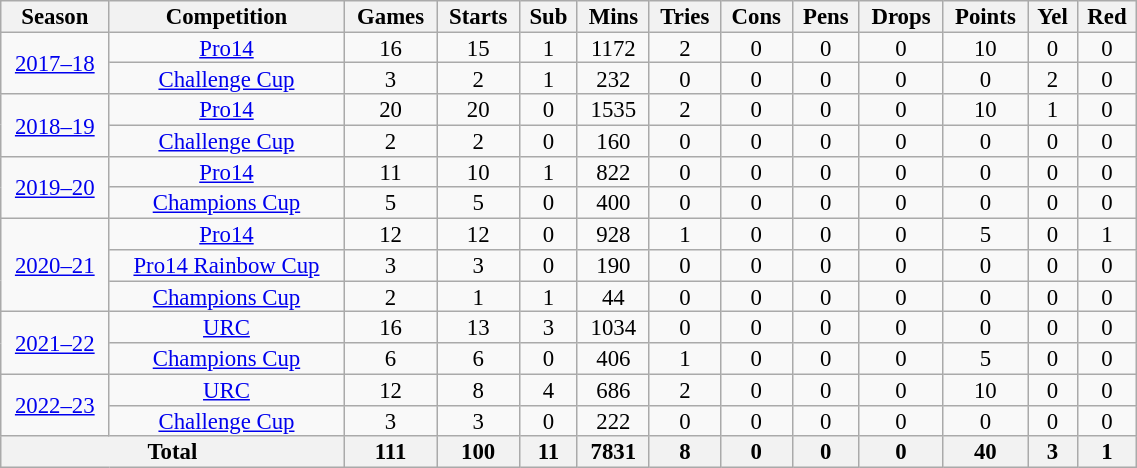<table class="wikitable" style="text-align:center; line-height:90%; font-size:95%; width:60%;">
<tr>
<th>Season</th>
<th>Competition</th>
<th>Games</th>
<th>Starts</th>
<th>Sub</th>
<th>Mins</th>
<th>Tries</th>
<th>Cons</th>
<th>Pens</th>
<th>Drops</th>
<th>Points</th>
<th>Yel</th>
<th>Red</th>
</tr>
<tr>
<td rowspan="2"><a href='#'>2017–18</a></td>
<td><a href='#'>Pro14</a></td>
<td>16</td>
<td>15</td>
<td>1</td>
<td>1172</td>
<td>2</td>
<td>0</td>
<td>0</td>
<td>0</td>
<td>10</td>
<td>0</td>
<td>0</td>
</tr>
<tr>
<td><a href='#'>Challenge Cup</a></td>
<td>3</td>
<td>2</td>
<td>1</td>
<td>232</td>
<td>0</td>
<td>0</td>
<td>0</td>
<td>0</td>
<td>0</td>
<td>2</td>
<td>0</td>
</tr>
<tr>
<td rowspan="2"><a href='#'>2018–19</a></td>
<td><a href='#'>Pro14</a></td>
<td>20</td>
<td>20</td>
<td>0</td>
<td>1535</td>
<td>2</td>
<td>0</td>
<td>0</td>
<td>0</td>
<td>10</td>
<td>1</td>
<td>0</td>
</tr>
<tr>
<td><a href='#'>Challenge Cup</a></td>
<td>2</td>
<td>2</td>
<td>0</td>
<td>160</td>
<td>0</td>
<td>0</td>
<td>0</td>
<td>0</td>
<td>0</td>
<td>0</td>
<td>0</td>
</tr>
<tr>
<td rowspan="2"><a href='#'>2019–20</a></td>
<td><a href='#'>Pro14</a></td>
<td>11</td>
<td>10</td>
<td>1</td>
<td>822</td>
<td>0</td>
<td>0</td>
<td>0</td>
<td>0</td>
<td>0</td>
<td>0</td>
<td>0</td>
</tr>
<tr>
<td><a href='#'>Champions Cup</a></td>
<td>5</td>
<td>5</td>
<td>0</td>
<td>400</td>
<td>0</td>
<td>0</td>
<td>0</td>
<td>0</td>
<td>0</td>
<td>0</td>
<td>0</td>
</tr>
<tr>
<td rowspan="3"><a href='#'>2020–21</a></td>
<td><a href='#'>Pro14</a></td>
<td>12</td>
<td>12</td>
<td>0</td>
<td>928</td>
<td>1</td>
<td>0</td>
<td>0</td>
<td>0</td>
<td>5</td>
<td>0</td>
<td>1</td>
</tr>
<tr>
<td><a href='#'>Pro14 Rainbow Cup</a></td>
<td>3</td>
<td>3</td>
<td>0</td>
<td>190</td>
<td>0</td>
<td>0</td>
<td>0</td>
<td>0</td>
<td>0</td>
<td>0</td>
<td>0</td>
</tr>
<tr>
<td><a href='#'>Champions Cup</a></td>
<td>2</td>
<td>1</td>
<td>1</td>
<td>44</td>
<td>0</td>
<td>0</td>
<td>0</td>
<td>0</td>
<td>0</td>
<td>0</td>
<td>0</td>
</tr>
<tr>
<td rowspan="2"><a href='#'>2021–22</a></td>
<td><a href='#'>URC</a></td>
<td>16</td>
<td>13</td>
<td>3</td>
<td>1034</td>
<td>0</td>
<td>0</td>
<td>0</td>
<td>0</td>
<td>0</td>
<td>0</td>
<td>0</td>
</tr>
<tr>
<td><a href='#'>Champions Cup</a></td>
<td>6</td>
<td>6</td>
<td>0</td>
<td>406</td>
<td>1</td>
<td>0</td>
<td>0</td>
<td>0</td>
<td>5</td>
<td>0</td>
<td>0</td>
</tr>
<tr>
<td rowspan="2"><a href='#'>2022–23</a></td>
<td><a href='#'>URC</a></td>
<td>12</td>
<td>8</td>
<td>4</td>
<td>686</td>
<td>2</td>
<td>0</td>
<td>0</td>
<td>0</td>
<td>10</td>
<td>0</td>
<td>0</td>
</tr>
<tr>
<td><a href='#'>Challenge Cup</a></td>
<td>3</td>
<td>3</td>
<td>0</td>
<td>222</td>
<td>0</td>
<td>0</td>
<td>0</td>
<td>0</td>
<td>0</td>
<td>0</td>
<td>0</td>
</tr>
<tr>
<th colspan="2">Total</th>
<th>111</th>
<th>100</th>
<th>11</th>
<th>7831</th>
<th>8</th>
<th>0</th>
<th>0</th>
<th>0</th>
<th>40</th>
<th>3</th>
<th>1</th>
</tr>
</table>
